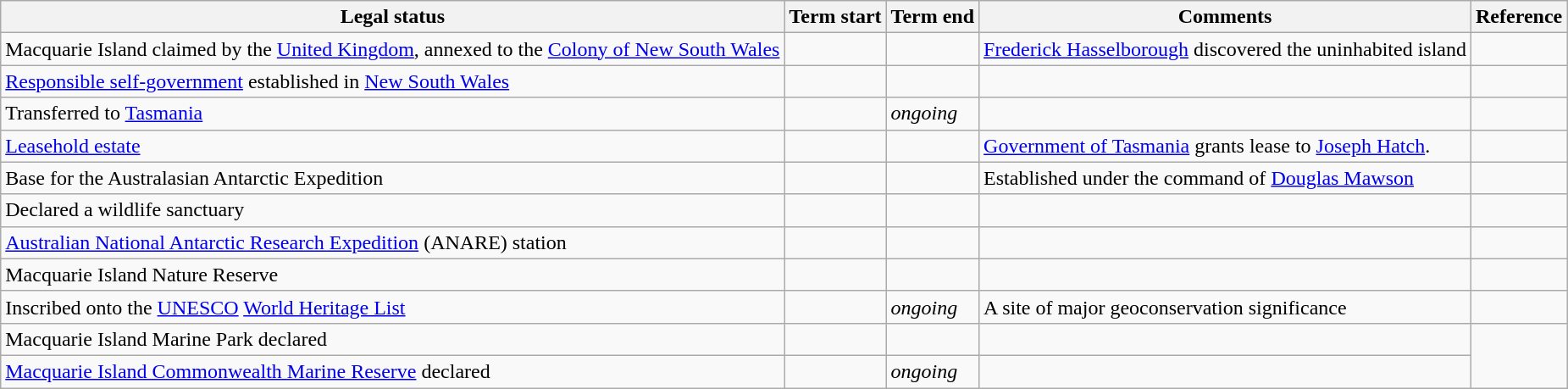<table class="wikitable sortable">
<tr>
<th>Legal status</th>
<th>Term start</th>
<th>Term end</th>
<th>Comments</th>
<th>Reference</th>
</tr>
<tr>
<td>Macquarie Island claimed by the <a href='#'>United Kingdom</a>, annexed to the <a href='#'>Colony of New South Wales</a></td>
<td></td>
<td></td>
<td><a href='#'>Frederick Hasselborough</a> discovered the uninhabited island</td>
</tr>
<tr>
<td><a href='#'>Responsible self-government</a> established in <a href='#'>New South Wales</a></td>
<td></td>
<td></td>
<td></td>
<td></td>
</tr>
<tr>
<td>Transferred to <a href='#'>Tasmania</a></td>
<td></td>
<td><em>ongoing</em></td>
<td></td>
<td></td>
</tr>
<tr>
<td><a href='#'>Leasehold estate</a></td>
<td></td>
<td></td>
<td><a href='#'>Government of Tasmania</a> grants lease to <a href='#'>Joseph Hatch</a>.</td>
<td></td>
</tr>
<tr>
<td>Base for the Australasian Antarctic Expedition</td>
<td></td>
<td></td>
<td>Established under the command of <a href='#'>Douglas Mawson</a></td>
<td></td>
</tr>
<tr>
<td>Declared a wildlife sanctuary</td>
<td></td>
<td></td>
<td></td>
<td></td>
</tr>
<tr>
<td><a href='#'>Australian National Antarctic Research Expedition</a> (ANARE) station</td>
<td></td>
<td></td>
<td></td>
<td></td>
</tr>
<tr>
<td>Macquarie Island Nature Reserve</td>
<td></td>
<td></td>
<td></td>
<td></td>
</tr>
<tr>
<td>Inscribed onto the <a href='#'>UNESCO</a> <a href='#'>World Heritage List</a></td>
<td></td>
<td><em>ongoing</em></td>
<td>A site of major geoconservation significance</td>
<td></td>
</tr>
<tr>
<td>Macquarie Island Marine Park declared</td>
<td></td>
<td></td>
<td></td>
<td rowspan=2></td>
</tr>
<tr>
<td><a href='#'>Macquarie Island Commonwealth Marine Reserve</a> declared</td>
<td></td>
<td><em>ongoing</em></td>
</tr>
</table>
